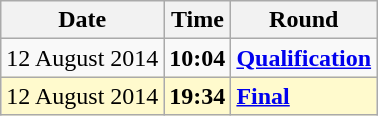<table class="wikitable">
<tr>
<th>Date</th>
<th>Time</th>
<th>Round</th>
</tr>
<tr>
<td>12 August 2014</td>
<td><strong>10:04</strong></td>
<td><strong><a href='#'>Qualification</a></strong></td>
</tr>
<tr style=background:lemonchiffon>
<td>12 August 2014</td>
<td><strong>19:34</strong></td>
<td><strong><a href='#'>Final</a></strong></td>
</tr>
</table>
